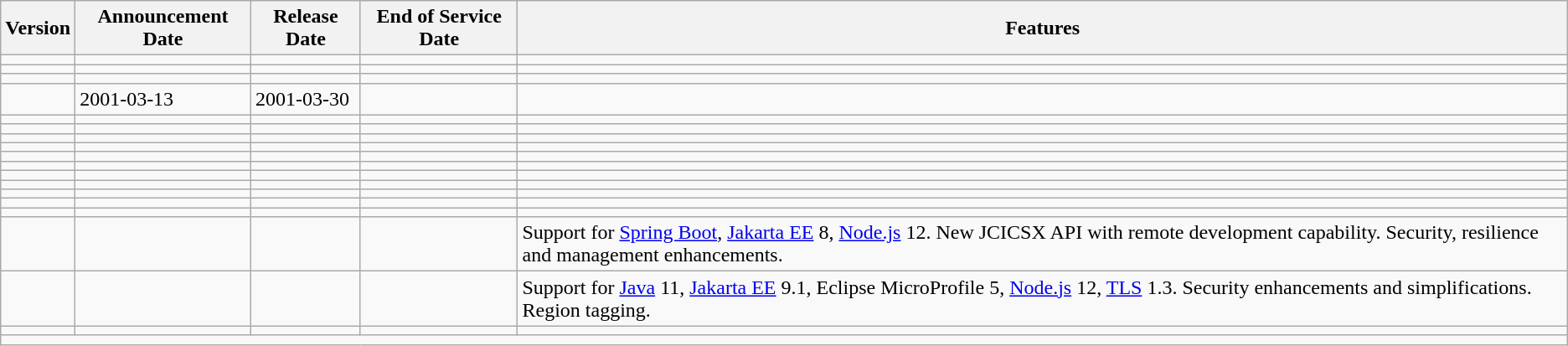<table class="wikitable">
<tr>
<th>Version</th>
<th>Announcement Date</th>
<th>Release Date</th>
<th>End of Service Date</th>
<th>Features</th>
</tr>
<tr>
<td></td>
<td></td>
<td></td>
<td></td>
<td></td>
</tr>
<tr>
<td></td>
<td></td>
<td></td>
<td></td>
<td></td>
</tr>
<tr>
<td></td>
<td></td>
<td></td>
<td></td>
<td></td>
</tr>
<tr>
<td></td>
<td>2001-03-13</td>
<td>2001-03-30</td>
<td></td>
<td></td>
</tr>
<tr>
<td></td>
<td></td>
<td></td>
<td></td>
<td></td>
</tr>
<tr>
<td></td>
<td></td>
<td></td>
<td></td>
<td></td>
</tr>
<tr>
<td></td>
<td></td>
<td></td>
<td></td>
<td></td>
</tr>
<tr>
<td></td>
<td></td>
<td></td>
<td></td>
<td></td>
</tr>
<tr>
<td></td>
<td></td>
<td></td>
<td></td>
<td></td>
</tr>
<tr>
<td></td>
<td></td>
<td></td>
<td></td>
<td></td>
</tr>
<tr>
<td></td>
<td></td>
<td></td>
<td></td>
<td></td>
</tr>
<tr>
<td></td>
<td></td>
<td></td>
<td></td>
<td></td>
</tr>
<tr>
<td></td>
<td></td>
<td></td>
<td></td>
<td></td>
</tr>
<tr>
<td></td>
<td></td>
<td></td>
<td></td>
<td></td>
</tr>
<tr>
<td></td>
<td></td>
<td></td>
<td></td>
<td></td>
</tr>
<tr>
<td></td>
<td></td>
<td></td>
<td></td>
<td>Support for <a href='#'>Spring Boot</a>, <a href='#'>Jakarta EE</a> 8, <a href='#'>Node.js</a> 12. New JCICSX API with remote development capability. Security, resilience and management enhancements.</td>
</tr>
<tr>
<td></td>
<td></td>
<td></td>
<td></td>
<td>Support for <a href='#'>Java</a> 11, <a href='#'>Jakarta EE</a> 9.1, Eclipse MicroProfile 5, <a href='#'>Node.js</a> 12, <a href='#'>TLS</a> 1.3. Security enhancements and simplifications. Region tagging.</td>
</tr>
<tr>
<td></td>
<td></td>
<td></td>
<td></td>
<td></td>
</tr>
<tr>
<td colspan="5"><small></small></td>
</tr>
</table>
